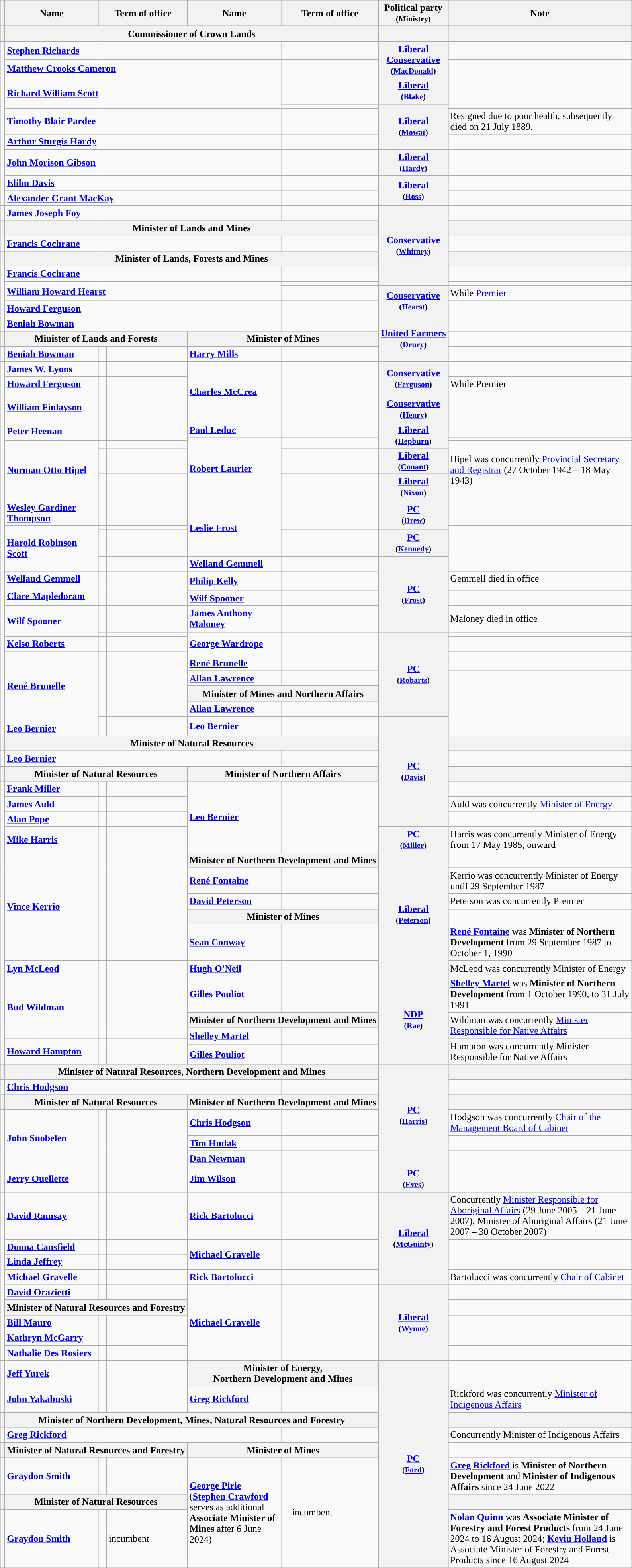<table class="wikitable">
<tr>
<th></th>
<th style="width: 150px;">Name</th>
<th colspan=2; style="width: 125px;">Term of office</th>
<th style="width: 150px;">Name</th>
<th colspan=2; style="width: 125px;">Term of office</th>
<th>Political party<br><small>(Ministry)</small></th>
<th style="width: 300px;">Note</th>
</tr>
<tr>
<th></th>
<th colspan=6>Commissioner of Crown Lands</th>
<th></th>
<th></th>
</tr>
<tr>
<td rowspan=2 style="background:"></td>
<td colspan=4><strong><a href='#'>Stephen Richards</a></strong></td>
<td></td>
<td></td>
<th rowspan=2; style="background:"><a href='#'>Liberal<br>Conservative</a><br><small>(<a href='#'>MacDonald</a>)</small></th>
</tr>
<tr>
<td colspan=4><strong><a href='#'>Matthew Crooks Cameron</a></strong></td>
<td></td>
<td></td>
<td></td>
</tr>
<tr>
<td rowspan=7; style="background:"></td>
<td rowspan=2 colspan=4><strong><a href='#'>Richard William Scott</a></strong></td>
<td></td>
<td></td>
<th style="background:"><a href='#'>Liberal</a><br><small>(<a href='#'>Blake</a>)</small></th>
<td rowspan=2></td>
</tr>
<tr>
<td></td>
<td></td>
<th rowspan=3; style="background:"><a href='#'>Liberal</a><br><small>(<a href='#'>Mowat</a>)</small></th>
</tr>
<tr>
<td colspan=4><strong><a href='#'>Timothy Blair Pardee</a></strong></td>
<td></td>
<td></td>
<td>Resigned due to poor health, subsequently died on 21 July 1889.</td>
</tr>
<tr>
<td colspan=4><strong><a href='#'>Arthur Sturgis Hardy</a></strong></td>
<td></td>
<td></td>
<td></td>
</tr>
<tr>
<td colspan=4><strong><a href='#'>John Morison Gibson</a></strong></td>
<td></td>
<td></td>
<th style="background:"><a href='#'>Liberal</a><br><small>(<a href='#'>Hardy</a>)</small></th>
<td></td>
</tr>
<tr>
<td colspan=4><strong><a href='#'>Elihu Davis</a></strong></td>
<td></td>
<td></td>
<th rowspan=2; style="background:"><a href='#'>Liberal</a><br><small>(<a href='#'>Ross</a>)</small></th>
<td></td>
</tr>
<tr>
<td colspan=4><strong><a href='#'>Alexander Grant MacKay</a></strong></td>
<td></td>
<td></td>
<td></td>
</tr>
<tr>
<td style="background:"></td>
<td colspan=4><strong><a href='#'>James Joseph Foy</a></strong></td>
<td></td>
<td></td>
<th rowspan=6; style="background:"><a href='#'>Conservative</a><br><small>(<a href='#'>Whitney</a>)</small></th>
<td></td>
</tr>
<tr>
<th></th>
<th colspan=6>Minister of Lands and Mines</th>
<th></th>
</tr>
<tr>
<td style="background:"></td>
<td colspan=4><strong><a href='#'>Francis Cochrane</a></strong></td>
<td></td>
<td></td>
<td></td>
</tr>
<tr>
<th></th>
<th colspan=6>Minister of Lands, Forests and Mines</th>
<th></th>
</tr>
<tr>
<td rowspan=4 style="background:"></td>
<td colspan=4><strong><a href='#'>Francis Cochrane</a></strong></td>
<td></td>
<td></td>
</tr>
<tr>
<td rowspan=2 colspan=4><strong><a href='#'>William Howard Hearst</a></strong></td>
<td></td>
<td></td>
<td></td>
</tr>
<tr>
<td></td>
<td></td>
<th rowspan=2; style="background:"><a href='#'>Conservative</a><br><small>(<a href='#'>Hearst</a>)</small></th>
<td>While <a href='#'>Premier</a></td>
</tr>
<tr>
<td colspan=4><strong><a href='#'>Howard Ferguson</a></strong></td>
<td></td>
<td></td>
<td></td>
</tr>
<tr>
<td style="background:"></td>
<td colspan=4><strong><a href='#'>Beniah Bowman</a></strong></td>
<td></td>
<td></td>
<th rowspan=3; style="background:"><a href='#'>United Farmers</a><br><small>(<a href='#'>Drury</a>)</small></th>
<td></td>
</tr>
<tr>
<th></th>
<th colspan=3>Minister of Lands and Forests</th>
<th colspan=3>Minister of Mines</th>
</tr>
<tr>
<td style="background:"></td>
<td><strong><a href='#'>Beniah Bowman</a></strong></td>
<td></td>
<td></td>
<td><strong><a href='#'>Harry Mills</a></strong></td>
<td></td>
<td></td>
<td></td>
</tr>
<tr>
<td rowspan=4 style="background:"></td>
<td><strong><a href='#'>James W. Lyons</a></strong></td>
<td></td>
<td></td>
<td rowspan=4><strong><a href='#'>Charles McCrea</a></strong></td>
<td rowspan=3></td>
<td rowspan=3></td>
<th rowspan=3; style="background:"><a href='#'>Conservative</a><br><small>(<a href='#'>Ferguson</a>)</small></th>
<td></td>
</tr>
<tr>
<td><strong><a href='#'>Howard Ferguson</a></strong></td>
<td></td>
<td></td>
<td>While Premier</td>
</tr>
<tr>
<td rowspan=2><strong><a href='#'>William Finlayson</a></strong></td>
<td></td>
<td></td>
<td></td>
</tr>
<tr>
<td></td>
<td></td>
<td></td>
<td></td>
<th style="background:"><a href='#'>Conservative</a><br><small>(<a href='#'>Henry</a>)</small></th>
</tr>
<tr>
<td rowspan=5 style="background:"></td>
<td rowspan=2><strong><a href='#'>Peter Heenan</a></strong></td>
<td rowspan=2></td>
<td rowspan=2></td>
<td><strong><a href='#'>Paul Leduc</a></strong></td>
<td></td>
<td></td>
<th rowspan=3; style="background:"><a href='#'>Liberal</a><br><small>(<a href='#'>Hepburn</a>)</small></th>
<td></td>
</tr>
<tr>
<td rowspan=4><strong><a href='#'>Robert Laurier</a></strong></td>
<td rowspan=2></td>
<td rowspan=2></td>
</tr>
<tr>
<td rowspan=3><strong><a href='#'>Norman Otto Hipel</a></strong></td>
<td></td>
<td></td>
<td rowspan=3>Hipel was concurrently <a href='#'>Provincial Secretary and Registrar</a> (27 October 1942 – 18 May 1943)</td>
</tr>
<tr>
<td></td>
<td></td>
<td></td>
<td></td>
<th style="background:"><a href='#'>Liberal</a><br><small>(<a href='#'>Conant</a>)</small></th>
</tr>
<tr>
<td></td>
<td></td>
<td></td>
<td></td>
<th style="background:"><a href='#'>Liberal</a><br><small>(<a href='#'>Nixon</a>)</small></th>
</tr>
<tr>
<td rowspan=16; style="background:"></td>
<td><strong><a href='#'>Wesley Gardiner Thompson</a></strong></td>
<td></td>
<td></td>
<td rowspan=3><strong><a href='#'>Leslie Frost</a></strong></td>
<td rowspan=2></td>
<td rowspan=2></td>
<th rowspan=2; style="background:"><a href='#'>PC</a><br><small>(<a href='#'>Drew</a>)</small></th>
<td></td>
</tr>
<tr>
<td rowspan=3><strong><a href='#'>Harold Robinson Scott</a></strong></td>
<td></td>
<td></td>
<td rowspan=3></td>
</tr>
<tr>
<td></td>
<td></td>
<td></td>
<td></td>
<th style="background:"><a href='#'>PC</a><br><small>(<a href='#'>Kennedy</a>)</small></th>
</tr>
<tr>
<td></td>
<td></td>
<td><strong><a href='#'>Welland Gemmell</a></strong></td>
<td></td>
<td></td>
<th rowspan=5; style="background:"><a href='#'>PC</a><br><small>(<a href='#'>Frost</a>)</small></th>
</tr>
<tr>
<td><strong><a href='#'>Welland Gemmell</a></strong></td>
<td></td>
<td></td>
<td rowspan=2><strong><a href='#'>Philip Kelly</a></strong></td>
<td rowspan=2></td>
<td rowspan=2></td>
<td>Gemmell died in office</td>
</tr>
<tr>
<td rowspan=2><strong><a href='#'>Clare Mapledoram</a></strong></td>
<td rowspan=2></td>
<td rowspan=2></td>
<td></td>
</tr>
<tr>
<td><strong><a href='#'>Wilf Spooner</a></strong></td>
<td></td>
<td></td>
<td></td>
</tr>
<tr>
<td rowspan=2><strong><a href='#'>Wilf Spooner</a></strong></td>
<td></td>
<td></td>
<td><strong><a href='#'>James Anthony Maloney</a></strong></td>
<td></td>
<td></td>
<td>Maloney died in office</td>
</tr>
<tr>
<td></td>
<td></td>
<td rowspan=3><strong><a href='#'>George Wardrope</a></strong></td>
<td rowspan=3></td>
<td rowspan=3></td>
<th rowspan=7; style="background:"><a href='#'>PC</a><br><small>(<a href='#'>Robarts</a>)</small></th>
<td></td>
</tr>
<tr>
<td><strong><a href='#'>Kelso Roberts</a></strong></td>
<td></td>
<td></td>
<td></td>
</tr>
<tr>
<td rowspan=6><strong><a href='#'>René Brunelle</a></strong></td>
<td rowspan=5></td>
<td rowspan=5></td>
<td></td>
</tr>
<tr>
<td><strong><a href='#'>René Brunelle</a></strong></td>
<td></td>
<td></td>
<td></td>
</tr>
<tr>
<td><strong><a href='#'>Allan Lawrence</a></strong></td>
<td></td>
<td></td>
</tr>
<tr>
<th colspan=3>Minister of Mines and Northern Affairs</th>
</tr>
<tr>
<td><strong><a href='#'>Allan Lawrence</a></strong></td>
<td></td>
<td></td>
</tr>
<tr>
<td></td>
<td></td>
<td rowspan=2><strong><a href='#'>Leo Bernier</a></strong></td>
<td rowspan=2></td>
<td rowspan=2></td>
<th rowspan=8; style="background:"><a href='#'>PC</a><br><small>(<a href='#'>Davis</a>)</small></th>
</tr>
<tr>
<td style="background:"></td>
<td><strong><a href='#'>Leo Bernier</a></strong></td>
<td></td>
<td></td>
<td></td>
</tr>
<tr>
<th></th>
<th colspan=6>Minister of Natural Resources</th>
<th></th>
</tr>
<tr>
<td style="background:"></td>
<td colspan=4><strong><a href='#'>Leo Bernier</a></strong></td>
<td></td>
<td></td>
<td></td>
</tr>
<tr>
<th></th>
<th colspan=3>Minister of Natural Resources</th>
<th colspan=3>Minister of Northern Affairs</th>
<th></th>
</tr>
<tr>
<td rowspan=4 style="background:"></td>
<td><strong><a href='#'>Frank Miller</a></strong></td>
<td></td>
<td></td>
<td rowspan=4><strong><a href='#'>Leo Bernier</a></strong></td>
<td rowspan=4></td>
<td rowspan=4></td>
<td></td>
</tr>
<tr>
<td><strong><a href='#'>James Auld</a></strong></td>
<td></td>
<td></td>
<td>Auld was concurrently <a href='#'>Minister of Energy</a></td>
</tr>
<tr>
<td><strong><a href='#'>Alan Pope</a></strong></td>
<td></td>
<td></td>
<td></td>
</tr>
<tr>
<td><strong><a href='#'>Mike Harris</a></strong></td>
<td></td>
<td></td>
<th style="background:"><a href='#'>PC</a><br><small>(<a href='#'>Miller</a>)</small></th>
<td>Harris was concurrently Minister of Energy from 17 May 1985, onward</td>
</tr>
<tr>
<td rowspan=6 style="background:"></td>
<td rowspan=5><strong><a href='#'>Vince Kerrio</a></strong></td>
<td rowspan=5></td>
<td rowspan=5></td>
<th colspan=3>Minister of Northern Development and Mines</th>
<th rowspan=6; style="background:"><a href='#'>Liberal</a><br><small>(<a href='#'>Peterson</a>)</small></th>
</tr>
<tr>
<td><strong><a href='#'>René Fontaine</a></strong></td>
<td></td>
<td></td>
<td>Kerrio was concurrently Minister of Energy until 29 September 1987</td>
</tr>
<tr>
<td><strong><a href='#'>David Peterson</a></strong></td>
<td></td>
<td></td>
<td>Peterson was concurrently Premier</td>
</tr>
<tr>
<th colspan=3>Minister of Mines</th>
</tr>
<tr>
<td><strong><a href='#'>Sean Conway</a></strong></td>
<td></td>
<td></td>
<td><strong><a href='#'>René Fontaine</a></strong> was <strong>Minister of Northern Development</strong> from 29 September 1987 to October 1, 1990</td>
</tr>
<tr>
<td><strong><a href='#'>Lyn McLeod</a></strong></td>
<td></td>
<td></td>
<td><strong><a href='#'>Hugh O'Neil</a></strong></td>
<td></td>
<td></td>
<td>McLeod was concurrently Minister of Energy</td>
</tr>
<tr>
</tr>
<tr>
<td rowspan=5 style="background:"></td>
<td rowspan=3><strong><a href='#'>Bud Wildman</a></strong></td>
<td rowspan=3></td>
<td rowspan=3></td>
<td><strong><a href='#'>Gilles Pouliot</a></strong></td>
<td></td>
<td></td>
<th rowspan=5 ; style="background:"><a href='#'>NDP</a><br><small>(<a href='#'>Rae</a>)</small></th>
<td><strong><a href='#'>Shelley Martel</a></strong> was <strong>Minister of Northern Development</strong> from 1 October 1990, to 31 July 1991</td>
</tr>
<tr>
<th colspan=3>Minister of Northern Development and Mines</th>
<td rowspan=2>Wildman was concurrently <a href='#'>Minister Responsible for Native Affairs</a></td>
</tr>
<tr>
<td rowspan=2><strong><a href='#'>Shelley Martel</a></strong></td>
<td rowspan=2></td>
<td rowspan=2></td>
</tr>
<tr>
<td rowspan=2><strong><a href='#'>Howard Hampton</a></strong></td>
<td rowspan=2></td>
<td rowspan=2></td>
<td rowspan=2>Hampton was concurrently Minister Responsible for Native Affairs</td>
</tr>
<tr>
<td><strong><a href='#'>Gilles Pouliot</a></strong></td>
<td></td>
<td></td>
</tr>
<tr>
<th></th>
<th colspan=6>Minister of Natural Resources, Northern Development and Mines</th>
<th rowspan=6 ; style="background:"><a href='#'>PC</a><br><small>(<a href='#'>Harris</a>)</small></th>
<th></th>
</tr>
<tr>
<td style="background:"></td>
<td colspan=4><strong><a href='#'>Chris Hodgson</a></strong></td>
<td></td>
<td></td>
<td></td>
</tr>
<tr>
<th></th>
<th colspan=3>Minister of Natural Resources</th>
<th colspan=3>Minister of Northern Development and Mines</th>
<th></th>
</tr>
<tr>
<td rowspan=4 style="background:"></td>
<td rowspan=3><strong><a href='#'>John Snobelen</a></strong></td>
<td rowspan=3></td>
<td rowspan=3></td>
<td><strong><a href='#'>Chris Hodgson</a></strong></td>
<td></td>
<td></td>
<td>Hodgson was concurrently <a href='#'>Chair of the Management Board of Cabinet</a></td>
</tr>
<tr>
<td><strong><a href='#'>Tim Hudak</a></strong></td>
<td></td>
<td></td>
<td></td>
</tr>
<tr>
<td><strong><a href='#'>Dan Newman</a></strong></td>
<td></td>
<td></td>
<td></td>
</tr>
<tr>
<td><strong><a href='#'>Jerry Ouellette</a></strong></td>
<td></td>
<td></td>
<td><strong><a href='#'>Jim Wilson</a></strong></td>
<td></td>
<td></td>
<th style="background:"><a href='#'>PC</a><br><small>(<a href='#'>Eves</a>)</small></th>
<td></td>
</tr>
<tr>
<td rowspan=9 style="background:"></td>
<td><strong><a href='#'>David Ramsay</a></strong></td>
<td></td>
<td></td>
<td><strong><a href='#'>Rick Bartolucci</a></strong></td>
<td></td>
<td></td>
<th rowspan=4; style="background:"><a href='#'>Liberal</a><br><small>(<a href='#'>McGuinty</a>)</small></th>
<td>Concurrently <a href='#'>Minister Responsible for Aboriginal Affairs</a> (29 June 2005 – 21 June 2007), Minister of Aboriginal Affairs (21 June 2007 – 30 October 2007)</td>
</tr>
<tr>
<td><strong><a href='#'>Donna Cansfield</a></strong></td>
<td></td>
<td></td>
<td rowspan=2><strong><a href='#'>Michael Gravelle</a></strong></td>
<td rowspan=2></td>
<td rowspan=2></td>
</tr>
<tr>
<td><strong><a href='#'>Linda Jeffrey</a></strong></td>
<td></td>
<td></td>
</tr>
<tr>
<td><strong><a href='#'>Michael Gravelle</a></strong></td>
<td></td>
<td></td>
<td><strong><a href='#'>Rick Bartolucci</a></strong></td>
<td></td>
<td></td>
<td>Bartolucci was concurrently <a href='#'>Chair of Cabinet</a></td>
</tr>
<tr>
<td><strong><a href='#'>David Orazietti</a></strong></td>
<td></td>
<td></td>
<td rowspan=5><strong><a href='#'>Michael Gravelle</a></strong></td>
<td rowspan=5></td>
<td rowspan=5></td>
<th rowspan=5; style="background:"><a href='#'>Liberal</a><br><small>(<a href='#'>Wynne</a>)</small></th>
<td></td>
</tr>
<tr>
<th colspan=3>Minister of Natural Resources and Forestry</th>
</tr>
<tr>
<td><strong><a href='#'>Bill Mauro</a></strong></td>
<td></td>
<td></td>
<td></td>
</tr>
<tr>
<td><strong><a href='#'>Kathryn McGarry</a></strong></td>
<td></td>
<td></td>
<td></td>
</tr>
<tr>
<td><strong><a href='#'>Nathalie Des Rosiers</a></strong></td>
<td></td>
<td></td>
<td></td>
</tr>
<tr>
<td rowspan=2 style="background:"></td>
<td><strong><a href='#'>Jeff Yurek</a></strong></td>
<td></td>
<td></td>
<th colspan=3>Minister of Energy, <br> Northern Development and Mines</th>
<th rowspan=10; style="background:"><a href='#'>PC</a><br><small>(<a href='#'>Ford</a>)</small></th>
</tr>
<tr>
<td><strong><a href='#'>John Yakabuski</a></strong></td>
<td></td>
<td></td>
<td><strong><a href='#'>Greg Rickford</a></strong></td>
<td></td>
<td></td>
<td>Rickford was concurrently <a href='#'>Minister of Indigenous Affairs</a></td>
</tr>
<tr>
<th></th>
<th colspan=6>Minister of Northern Development, Mines, Natural Resources and Forestry</th>
<th></th>
</tr>
<tr>
<td style="background:"></td>
<td colspan=4><strong><a href='#'>Greg Rickford</a></strong></td>
<td></td>
<td></td>
<td>Concurrently Minister of Indigenous Affairs</td>
</tr>
<tr>
<th></th>
<th colspan=3>Minister of Natural Resources and Forestry</th>
<th colspan=3>Minister of Mines</th>
</tr>
<tr>
<td style="background:"></td>
<td><strong><a href='#'>Graydon Smith</a></strong></td>
<td></td>
<td></td>
<td rowspan=3><strong><a href='#'>George Pirie</a></strong> (<strong><a href='#'>Stephen Crawford</a></strong> serves as additional <strong>Associate Minister of Mines</strong> after 6 June 2024)</td>
<td rowspan=3></td>
<td rowspan=3>incumbent</td>
<td><strong><a href='#'>Greg Rickford</a></strong> is <strong>Minister of Northern Development</strong> and <strong>Minister of Indigenous Affairs</strong> since 24 June 2022</td>
</tr>
<tr>
<th></th>
<th colspan=3>Minister of Natural Resources</th>
<th></th>
</tr>
<tr>
<td style="background:"></td>
<td><strong><a href='#'>Graydon Smith</a></strong></td>
<td></td>
<td>incumbent</td>
<td><strong><a href='#'>Nolan Quinn</a></strong> was <strong>Associate Minister of Forestry and Forest Products</strong> from 24 June 2024 to 16 August 2024; <strong><a href='#'>Kevin Holland</a></strong> is Associate Minister of Forestry and Forest Products since 16 August 2024</td>
</tr>
</table>
